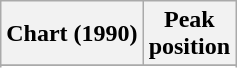<table class="wikitable sortable">
<tr>
<th>Chart (1990)</th>
<th>Peak<br>position</th>
</tr>
<tr>
</tr>
<tr>
</tr>
<tr>
</tr>
</table>
